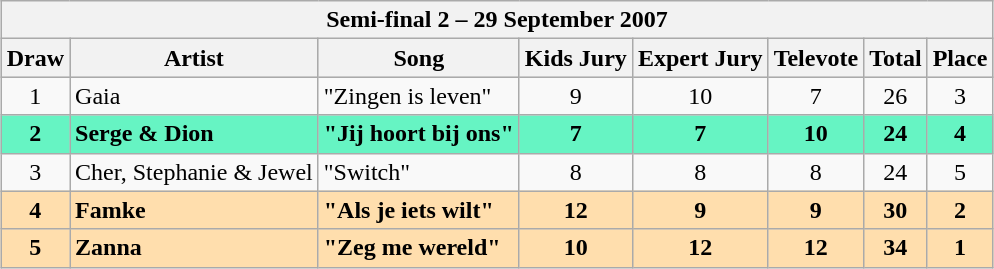<table class="sortable wikitable" style="margin: 1em auto 1em auto; text-align:center;">
<tr>
<th colspan="8">Semi-final 2 – 29 September 2007</th>
</tr>
<tr bgcolor="#CCCCCC">
<th>Draw</th>
<th>Artist</th>
<th>Song</th>
<th>Kids Jury</th>
<th>Expert Jury</th>
<th>Televote</th>
<th>Total</th>
<th>Place</th>
</tr>
<tr>
<td>1</td>
<td align="left">Gaia</td>
<td align="left">"Zingen is leven"</td>
<td>9</td>
<td>10</td>
<td>7</td>
<td>26</td>
<td>3</td>
</tr>
<tr style="font-weight:bold; background:#66f4c3;">
<td>2</td>
<td align="left"><strong>Serge & Dion</strong></td>
<td align="left"><strong>"Jij hoort bij ons"</strong></td>
<td><strong>7</strong></td>
<td><strong>7</strong></td>
<td><strong>10</strong></td>
<td><strong>24</strong></td>
<td>4</td>
</tr>
<tr>
<td>3</td>
<td align="left">Cher, Stephanie & Jewel</td>
<td align="left">"Switch"</td>
<td>8</td>
<td>8</td>
<td>8</td>
<td>24</td>
<td>5</td>
</tr>
<tr style="font-weight:bold; background:#FFDEAD;">
<td>4</td>
<td align="left"><strong>Famke</strong></td>
<td align="left"><strong>"Als je iets wilt"</strong></td>
<td><strong>12</strong></td>
<td><strong>9</strong></td>
<td><strong>9</strong></td>
<td><strong>30</strong></td>
<td>2</td>
</tr>
<tr style="font-weight:bold; background:#FFDEAD;">
<td>5</td>
<td align="left"><strong>Zanna</strong></td>
<td align="left"><strong>"Zeg me wereld"</strong></td>
<td><strong>10</strong></td>
<td><strong>12</strong></td>
<td><strong>12</strong></td>
<td><strong>34</strong></td>
<td>1</td>
</tr>
</table>
